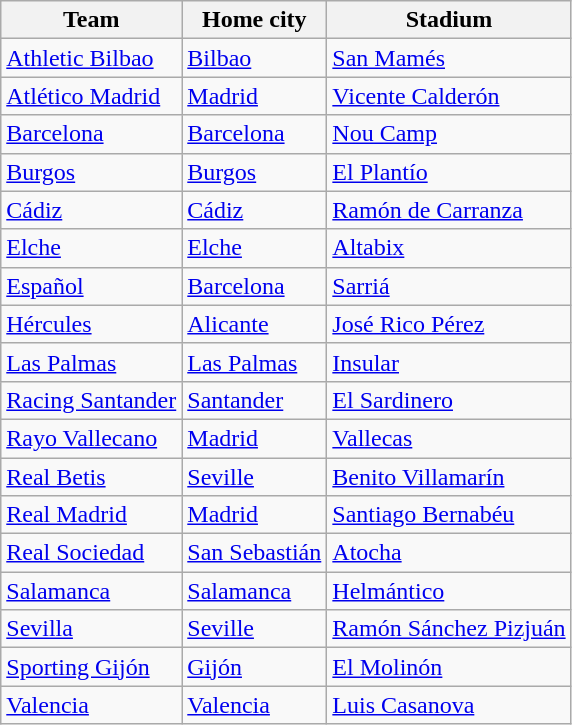<table class="wikitable sortable" style="text-align: left;">
<tr>
<th>Team</th>
<th>Home city</th>
<th>Stadium</th>
</tr>
<tr>
<td><a href='#'>Athletic Bilbao</a></td>
<td><a href='#'>Bilbao</a></td>
<td><a href='#'>San Mamés</a></td>
</tr>
<tr>
<td><a href='#'>Atlético Madrid</a></td>
<td><a href='#'>Madrid</a></td>
<td><a href='#'>Vicente Calderón</a></td>
</tr>
<tr>
<td><a href='#'>Barcelona</a></td>
<td><a href='#'>Barcelona</a></td>
<td><a href='#'>Nou Camp</a></td>
</tr>
<tr>
<td><a href='#'>Burgos</a></td>
<td><a href='#'>Burgos</a></td>
<td><a href='#'>El Plantío</a></td>
</tr>
<tr>
<td><a href='#'>Cádiz</a></td>
<td><a href='#'>Cádiz</a></td>
<td><a href='#'>Ramón de Carranza</a></td>
</tr>
<tr>
<td><a href='#'>Elche</a></td>
<td><a href='#'>Elche</a></td>
<td><a href='#'>Altabix</a></td>
</tr>
<tr>
<td><a href='#'>Español</a></td>
<td><a href='#'>Barcelona</a></td>
<td><a href='#'>Sarriá</a></td>
</tr>
<tr>
<td><a href='#'>Hércules</a></td>
<td><a href='#'>Alicante</a></td>
<td><a href='#'>José Rico Pérez</a></td>
</tr>
<tr>
<td><a href='#'>Las Palmas</a></td>
<td><a href='#'>Las Palmas</a></td>
<td><a href='#'>Insular</a></td>
</tr>
<tr>
<td><a href='#'>Racing Santander</a></td>
<td><a href='#'>Santander</a></td>
<td><a href='#'>El Sardinero</a></td>
</tr>
<tr>
<td><a href='#'>Rayo Vallecano</a></td>
<td><a href='#'>Madrid</a></td>
<td><a href='#'>Vallecas</a></td>
</tr>
<tr>
<td><a href='#'>Real Betis</a></td>
<td><a href='#'>Seville</a></td>
<td><a href='#'>Benito Villamarín</a></td>
</tr>
<tr>
<td><a href='#'>Real Madrid</a></td>
<td><a href='#'>Madrid</a></td>
<td><a href='#'>Santiago Bernabéu</a></td>
</tr>
<tr>
<td><a href='#'>Real Sociedad</a></td>
<td><a href='#'>San Sebastián</a></td>
<td><a href='#'>Atocha</a></td>
</tr>
<tr>
<td><a href='#'>Salamanca</a></td>
<td><a href='#'>Salamanca</a></td>
<td><a href='#'>Helmántico</a></td>
</tr>
<tr>
<td><a href='#'>Sevilla</a></td>
<td><a href='#'>Seville</a></td>
<td><a href='#'>Ramón Sánchez Pizjuán</a></td>
</tr>
<tr>
<td><a href='#'>Sporting Gijón</a></td>
<td><a href='#'>Gijón</a></td>
<td><a href='#'>El Molinón</a></td>
</tr>
<tr>
<td><a href='#'>Valencia</a></td>
<td><a href='#'>Valencia</a></td>
<td><a href='#'>Luis Casanova</a></td>
</tr>
</table>
